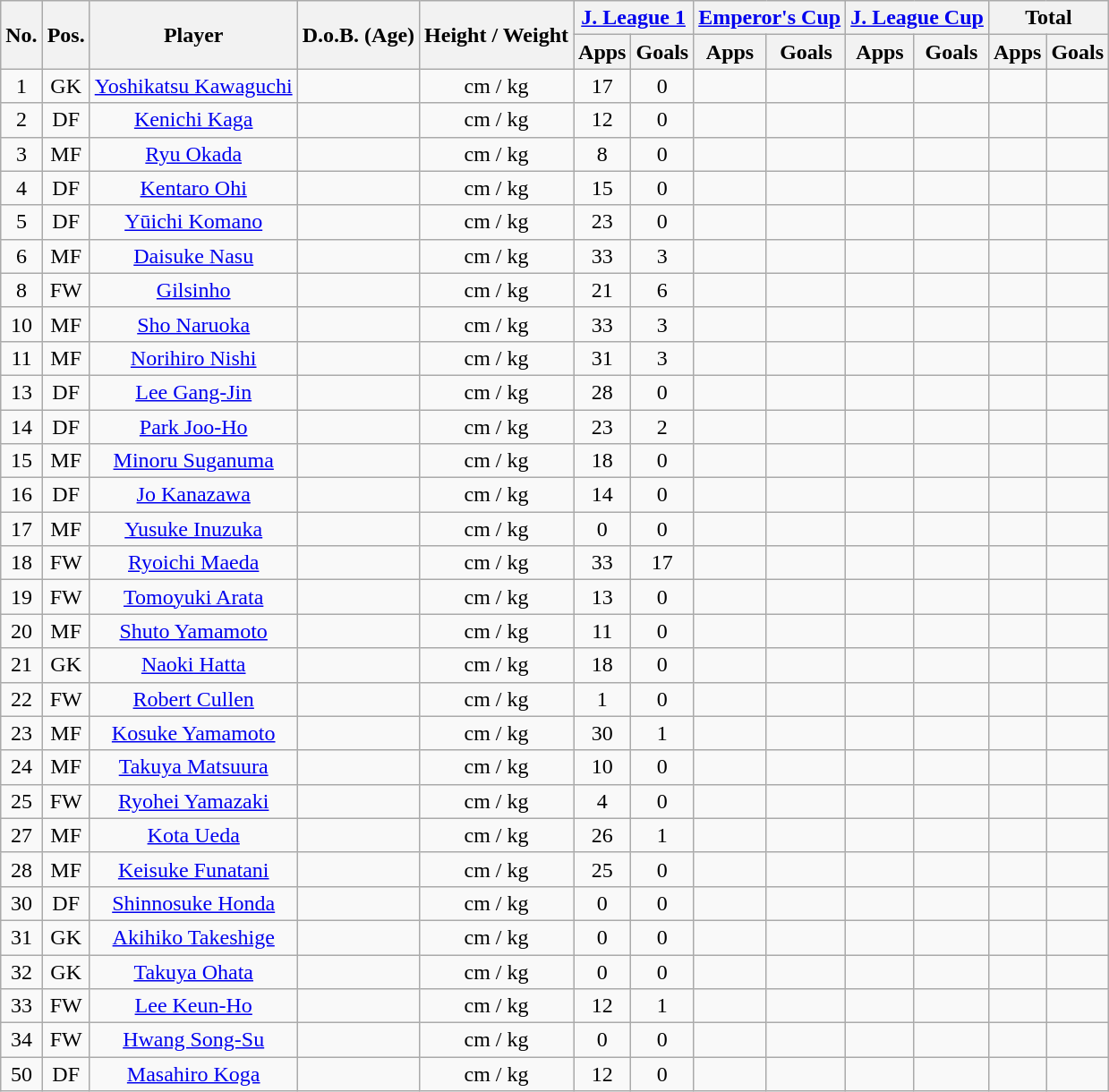<table class="wikitable" style="text-align:center;">
<tr>
<th rowspan="2">No.</th>
<th rowspan="2">Pos.</th>
<th rowspan="2">Player</th>
<th rowspan="2">D.o.B. (Age)</th>
<th rowspan="2">Height / Weight</th>
<th colspan="2"><a href='#'>J. League 1</a></th>
<th colspan="2"><a href='#'>Emperor's Cup</a></th>
<th colspan="2"><a href='#'>J. League Cup</a></th>
<th colspan="2">Total</th>
</tr>
<tr>
<th>Apps</th>
<th>Goals</th>
<th>Apps</th>
<th>Goals</th>
<th>Apps</th>
<th>Goals</th>
<th>Apps</th>
<th>Goals</th>
</tr>
<tr>
<td>1</td>
<td>GK</td>
<td><a href='#'>Yoshikatsu Kawaguchi</a></td>
<td></td>
<td>cm / kg</td>
<td>17</td>
<td>0</td>
<td></td>
<td></td>
<td></td>
<td></td>
<td></td>
<td></td>
</tr>
<tr>
<td>2</td>
<td>DF</td>
<td><a href='#'>Kenichi Kaga</a></td>
<td></td>
<td>cm / kg</td>
<td>12</td>
<td>0</td>
<td></td>
<td></td>
<td></td>
<td></td>
<td></td>
<td></td>
</tr>
<tr>
<td>3</td>
<td>MF</td>
<td><a href='#'>Ryu Okada</a></td>
<td></td>
<td>cm / kg</td>
<td>8</td>
<td>0</td>
<td></td>
<td></td>
<td></td>
<td></td>
<td></td>
<td></td>
</tr>
<tr>
<td>4</td>
<td>DF</td>
<td><a href='#'>Kentaro Ohi</a></td>
<td></td>
<td>cm / kg</td>
<td>15</td>
<td>0</td>
<td></td>
<td></td>
<td></td>
<td></td>
<td></td>
<td></td>
</tr>
<tr>
<td>5</td>
<td>DF</td>
<td><a href='#'>Yūichi Komano</a></td>
<td></td>
<td>cm / kg</td>
<td>23</td>
<td>0</td>
<td></td>
<td></td>
<td></td>
<td></td>
<td></td>
<td></td>
</tr>
<tr>
<td>6</td>
<td>MF</td>
<td><a href='#'>Daisuke Nasu</a></td>
<td></td>
<td>cm / kg</td>
<td>33</td>
<td>3</td>
<td></td>
<td></td>
<td></td>
<td></td>
<td></td>
<td></td>
</tr>
<tr>
<td>8</td>
<td>FW</td>
<td><a href='#'>Gilsinho</a></td>
<td></td>
<td>cm / kg</td>
<td>21</td>
<td>6</td>
<td></td>
<td></td>
<td></td>
<td></td>
<td></td>
<td></td>
</tr>
<tr>
<td>10</td>
<td>MF</td>
<td><a href='#'>Sho Naruoka</a></td>
<td></td>
<td>cm / kg</td>
<td>33</td>
<td>3</td>
<td></td>
<td></td>
<td></td>
<td></td>
<td></td>
<td></td>
</tr>
<tr>
<td>11</td>
<td>MF</td>
<td><a href='#'>Norihiro Nishi</a></td>
<td></td>
<td>cm / kg</td>
<td>31</td>
<td>3</td>
<td></td>
<td></td>
<td></td>
<td></td>
<td></td>
<td></td>
</tr>
<tr>
<td>13</td>
<td>DF</td>
<td><a href='#'>Lee Gang-Jin</a></td>
<td></td>
<td>cm / kg</td>
<td>28</td>
<td>0</td>
<td></td>
<td></td>
<td></td>
<td></td>
<td></td>
<td></td>
</tr>
<tr>
<td>14</td>
<td>DF</td>
<td><a href='#'>Park Joo-Ho</a></td>
<td></td>
<td>cm / kg</td>
<td>23</td>
<td>2</td>
<td></td>
<td></td>
<td></td>
<td></td>
<td></td>
<td></td>
</tr>
<tr>
<td>15</td>
<td>MF</td>
<td><a href='#'>Minoru Suganuma</a></td>
<td></td>
<td>cm / kg</td>
<td>18</td>
<td>0</td>
<td></td>
<td></td>
<td></td>
<td></td>
<td></td>
<td></td>
</tr>
<tr>
<td>16</td>
<td>DF</td>
<td><a href='#'>Jo Kanazawa</a></td>
<td></td>
<td>cm / kg</td>
<td>14</td>
<td>0</td>
<td></td>
<td></td>
<td></td>
<td></td>
<td></td>
<td></td>
</tr>
<tr>
<td>17</td>
<td>MF</td>
<td><a href='#'>Yusuke Inuzuka</a></td>
<td></td>
<td>cm / kg</td>
<td>0</td>
<td>0</td>
<td></td>
<td></td>
<td></td>
<td></td>
<td></td>
<td></td>
</tr>
<tr>
<td>18</td>
<td>FW</td>
<td><a href='#'>Ryoichi Maeda</a></td>
<td></td>
<td>cm / kg</td>
<td>33</td>
<td>17</td>
<td></td>
<td></td>
<td></td>
<td></td>
<td></td>
<td></td>
</tr>
<tr>
<td>19</td>
<td>FW</td>
<td><a href='#'>Tomoyuki Arata</a></td>
<td></td>
<td>cm / kg</td>
<td>13</td>
<td>0</td>
<td></td>
<td></td>
<td></td>
<td></td>
<td></td>
<td></td>
</tr>
<tr>
<td>20</td>
<td>MF</td>
<td><a href='#'>Shuto Yamamoto</a></td>
<td></td>
<td>cm / kg</td>
<td>11</td>
<td>0</td>
<td></td>
<td></td>
<td></td>
<td></td>
<td></td>
<td></td>
</tr>
<tr>
<td>21</td>
<td>GK</td>
<td><a href='#'>Naoki Hatta</a></td>
<td></td>
<td>cm / kg</td>
<td>18</td>
<td>0</td>
<td></td>
<td></td>
<td></td>
<td></td>
<td></td>
<td></td>
</tr>
<tr>
<td>22</td>
<td>FW</td>
<td><a href='#'>Robert Cullen</a></td>
<td></td>
<td>cm / kg</td>
<td>1</td>
<td>0</td>
<td></td>
<td></td>
<td></td>
<td></td>
<td></td>
<td></td>
</tr>
<tr>
<td>23</td>
<td>MF</td>
<td><a href='#'>Kosuke Yamamoto</a></td>
<td></td>
<td>cm / kg</td>
<td>30</td>
<td>1</td>
<td></td>
<td></td>
<td></td>
<td></td>
<td></td>
<td></td>
</tr>
<tr>
<td>24</td>
<td>MF</td>
<td><a href='#'>Takuya Matsuura</a></td>
<td></td>
<td>cm / kg</td>
<td>10</td>
<td>0</td>
<td></td>
<td></td>
<td></td>
<td></td>
<td></td>
<td></td>
</tr>
<tr>
<td>25</td>
<td>FW</td>
<td><a href='#'>Ryohei Yamazaki</a></td>
<td></td>
<td>cm / kg</td>
<td>4</td>
<td>0</td>
<td></td>
<td></td>
<td></td>
<td></td>
<td></td>
<td></td>
</tr>
<tr>
<td>27</td>
<td>MF</td>
<td><a href='#'>Kota Ueda</a></td>
<td></td>
<td>cm / kg</td>
<td>26</td>
<td>1</td>
<td></td>
<td></td>
<td></td>
<td></td>
<td></td>
<td></td>
</tr>
<tr>
<td>28</td>
<td>MF</td>
<td><a href='#'>Keisuke Funatani</a></td>
<td></td>
<td>cm / kg</td>
<td>25</td>
<td>0</td>
<td></td>
<td></td>
<td></td>
<td></td>
<td></td>
<td></td>
</tr>
<tr>
<td>30</td>
<td>DF</td>
<td><a href='#'>Shinnosuke Honda</a></td>
<td></td>
<td>cm / kg</td>
<td>0</td>
<td>0</td>
<td></td>
<td></td>
<td></td>
<td></td>
<td></td>
<td></td>
</tr>
<tr>
<td>31</td>
<td>GK</td>
<td><a href='#'>Akihiko Takeshige</a></td>
<td></td>
<td>cm / kg</td>
<td>0</td>
<td>0</td>
<td></td>
<td></td>
<td></td>
<td></td>
<td></td>
<td></td>
</tr>
<tr>
<td>32</td>
<td>GK</td>
<td><a href='#'>Takuya Ohata</a></td>
<td></td>
<td>cm / kg</td>
<td>0</td>
<td>0</td>
<td></td>
<td></td>
<td></td>
<td></td>
<td></td>
<td></td>
</tr>
<tr>
<td>33</td>
<td>FW</td>
<td><a href='#'>Lee Keun-Ho</a></td>
<td></td>
<td>cm / kg</td>
<td>12</td>
<td>1</td>
<td></td>
<td></td>
<td></td>
<td></td>
<td></td>
<td></td>
</tr>
<tr>
<td>34</td>
<td>FW</td>
<td><a href='#'>Hwang Song-Su</a></td>
<td></td>
<td>cm / kg</td>
<td>0</td>
<td>0</td>
<td></td>
<td></td>
<td></td>
<td></td>
<td></td>
<td></td>
</tr>
<tr>
<td>50</td>
<td>DF</td>
<td><a href='#'>Masahiro Koga</a></td>
<td></td>
<td>cm / kg</td>
<td>12</td>
<td>0</td>
<td></td>
<td></td>
<td></td>
<td></td>
<td></td>
<td></td>
</tr>
</table>
